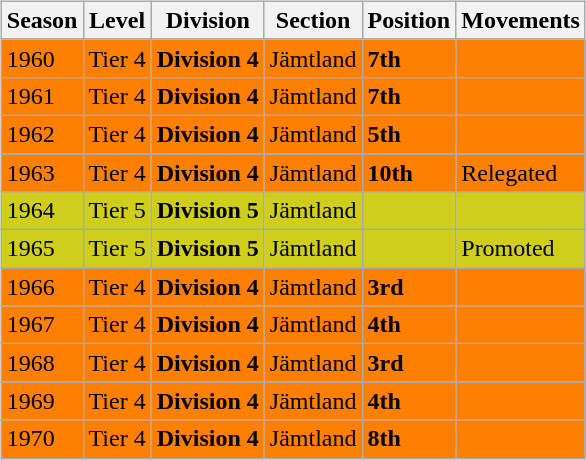<table>
<tr>
<td valign="top" width=0%><br><table class="wikitable">
<tr style="background:#f0f6fa;">
<th><strong>Season</strong></th>
<th><strong>Level</strong></th>
<th><strong>Division</strong></th>
<th><strong>Section</strong></th>
<th><strong>Position</strong></th>
<th><strong>Movements</strong></th>
</tr>
<tr>
<td style="background:#FF7F00;">1960</td>
<td style="background:#FF7F00;">Tier 4</td>
<td style="background:#FF7F00;"><strong>Division 4</strong></td>
<td style="background:#FF7F00;">Jämtland</td>
<td style="background:#FF7F00;"><strong>7th</strong></td>
<td style="background:#FF7F00;"></td>
</tr>
<tr>
<td style="background:#FF7F00;">1961</td>
<td style="background:#FF7F00;">Tier 4</td>
<td style="background:#FF7F00;"><strong>Division 4</strong></td>
<td style="background:#FF7F00;">Jämtland</td>
<td style="background:#FF7F00;"><strong>7th</strong></td>
<td style="background:#FF7F00;"></td>
</tr>
<tr>
<td style="background:#FF7F00;">1962</td>
<td style="background:#FF7F00;">Tier 4</td>
<td style="background:#FF7F00;"><strong>Division 4</strong></td>
<td style="background:#FF7F00;">Jämtland</td>
<td style="background:#FF7F00;"><strong>5th</strong></td>
<td style="background:#FF7F00;"></td>
</tr>
<tr>
<td style="background:#FF7F00;">1963</td>
<td style="background:#FF7F00;">Tier 4</td>
<td style="background:#FF7F00;"><strong>Division 4</strong></td>
<td style="background:#FF7F00;">Jämtland</td>
<td style="background:#FF7F00;"><strong>10th</strong></td>
<td style="background:#FF7F00;">Relegated</td>
</tr>
<tr>
<td style="background:#CECE1B;">1964</td>
<td style="background:#CECE1B;">Tier 5</td>
<td style="background:#CECE1B;"><strong>Division 5</strong></td>
<td style="background:#CECE1B;">Jämtland</td>
<td style="background:#CECE1B;"></td>
<td style="background:#CECE1B;"></td>
</tr>
<tr>
<td style="background:#CECE1B;">1965</td>
<td style="background:#CECE1B;">Tier 5</td>
<td style="background:#CECE1B;"><strong>Division 5</strong></td>
<td style="background:#CECE1B;">Jämtland</td>
<td style="background:#CECE1B;"></td>
<td style="background:#CECE1B;">Promoted</td>
</tr>
<tr>
<td style="background:#FF7F00;">1966</td>
<td style="background:#FF7F00;">Tier 4</td>
<td style="background:#FF7F00;"><strong>Division 4</strong></td>
<td style="background:#FF7F00;">Jämtland</td>
<td style="background:#FF7F00;"><strong>3rd</strong></td>
<td style="background:#FF7F00;"></td>
</tr>
<tr>
<td style="background:#FF7F00;">1967</td>
<td style="background:#FF7F00;">Tier 4</td>
<td style="background:#FF7F00;"><strong>Division 4</strong></td>
<td style="background:#FF7F00;">Jämtland</td>
<td style="background:#FF7F00;"><strong>4th</strong></td>
<td style="background:#FF7F00;"></td>
</tr>
<tr>
<td style="background:#FF7F00;">1968</td>
<td style="background:#FF7F00;">Tier 4</td>
<td style="background:#FF7F00;"><strong>Division 4</strong></td>
<td style="background:#FF7F00;">Jämtland</td>
<td style="background:#FF7F00;"><strong>3rd</strong></td>
<td style="background:#FF7F00;"></td>
</tr>
<tr>
<td style="background:#FF7F00;">1969</td>
<td style="background:#FF7F00;">Tier 4</td>
<td style="background:#FF7F00;"><strong>Division 4</strong></td>
<td style="background:#FF7F00;">Jämtland</td>
<td style="background:#FF7F00;"><strong>4th</strong></td>
<td style="background:#FF7F00;"></td>
</tr>
<tr>
<td style="background:#FF7F00;">1970</td>
<td style="background:#FF7F00;">Tier 4</td>
<td style="background:#FF7F00;"><strong>Division 4</strong></td>
<td style="background:#FF7F00;">Jämtland</td>
<td style="background:#FF7F00;"><strong>8th</strong></td>
<td style="background:#FF7F00;"></td>
</tr>
</table>

</td>
</tr>
</table>
